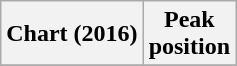<table class="wikitable unsortable plainrowheaders" style="text-align:center">
<tr>
<th scope="col">Chart (2016)</th>
<th scope="col">Peak<br>position</th>
</tr>
<tr>
</tr>
</table>
